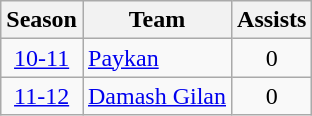<table class="wikitable" style="text-align: center;">
<tr>
<th>Season</th>
<th>Team</th>
<th>Assists</th>
</tr>
<tr>
<td><a href='#'>10-11</a></td>
<td align="left"><a href='#'>Paykan</a></td>
<td>0</td>
</tr>
<tr>
<td><a href='#'>11-12</a></td>
<td align="left"><a href='#'>Damash Gilan</a></td>
<td>0</td>
</tr>
</table>
